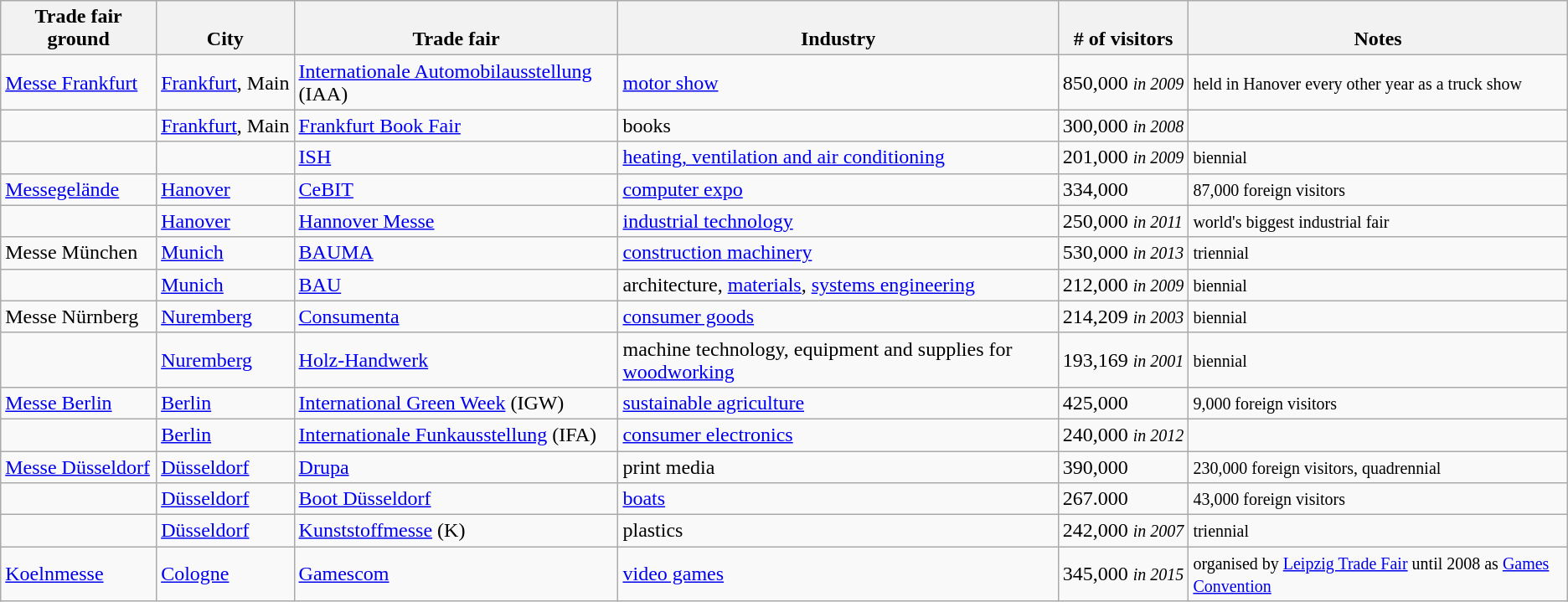<table class="wikitable style="font-size:90%">
<tr>
<th valign=bottom>Trade fair ground</th>
<th valign=bottom>City</th>
<th valign=bottom>Trade fair</th>
<th valign=bottom>Industry</th>
<th valign=bottom># of visitors</th>
<th valign=bottom>Notes</th>
</tr>
<tr>
<td><a href='#'>Messe Frankfurt</a></td>
<td nowrap><a href='#'>Frankfurt</a>, Main</td>
<td><a href='#'>Internationale Automobilausstellung</a> (IAA)</td>
<td><a href='#'>motor show</a></td>
<td nowrap>850,000 <small><em>in 2009</em></small></td>
<td><small>held in Hanover every other year as a truck show</small></td>
</tr>
<tr>
<td></td>
<td><a href='#'>Frankfurt</a>, Main</td>
<td><a href='#'>Frankfurt Book Fair</a></td>
<td>books</td>
<td>300,000 <small><em>in 2008</em></small></td>
<td></td>
</tr>
<tr>
<td></td>
<td></td>
<td><a href='#'>ISH</a></td>
<td><a href='#'>heating, ventilation and air conditioning</a></td>
<td>201,000 <small><em>in 2009</em></small></td>
<td><small>biennial</small></td>
</tr>
<tr>
<td><a href='#'>Messegelände</a></td>
<td><a href='#'>Hanover</a></td>
<td><a href='#'>CeBIT</a></td>
<td><a href='#'>computer expo</a></td>
<td>334,000</td>
<td><small>87,000 foreign visitors</small></td>
</tr>
<tr>
<td></td>
<td><a href='#'>Hanover</a></td>
<td><a href='#'>Hannover Messe</a></td>
<td><a href='#'>industrial technology</a></td>
<td>250,000 <small><em>in 2011</em></small></td>
<td><small>world's biggest industrial fair</small></td>
</tr>
<tr>
<td>Messe München</td>
<td><a href='#'>Munich</a></td>
<td><a href='#'>BAUMA</a></td>
<td><a href='#'>construction machinery</a></td>
<td>530,000 <small><em>in 2013</em></small></td>
<td><small>triennial</small></td>
</tr>
<tr>
<td></td>
<td><a href='#'>Munich</a></td>
<td><a href='#'>BAU</a></td>
<td>architecture, <a href='#'>materials</a>, <a href='#'>systems engineering</a></td>
<td>212,000 <small><em>in 2009</em></small></td>
<td><small>biennial</small></td>
</tr>
<tr>
<td>Messe Nürnberg</td>
<td><a href='#'>Nuremberg</a></td>
<td><a href='#'>Consumenta</a></td>
<td><a href='#'>consumer goods</a></td>
<td>214,209 <small><em>in 2003</em></small></td>
<td><small>biennial</small></td>
</tr>
<tr>
<td></td>
<td><a href='#'>Nuremberg</a></td>
<td><a href='#'>Holz-Handwerk</a></td>
<td>machine technology, equipment and supplies for <a href='#'>woodworking</a></td>
<td>193,169 <small><em>in 2001</em></small></td>
<td><small>biennial</small></td>
</tr>
<tr>
<td><a href='#'>Messe Berlin</a></td>
<td><a href='#'>Berlin</a></td>
<td><a href='#'>International Green Week</a> (IGW)</td>
<td><a href='#'>sustainable agriculture</a></td>
<td>425,000</td>
<td><small>9,000 foreign visitors</small></td>
</tr>
<tr>
<td></td>
<td><a href='#'>Berlin</a></td>
<td><a href='#'>Internationale Funkausstellung</a> (IFA)</td>
<td><a href='#'>consumer electronics</a></td>
<td>240,000 <small><em>in 2012</em></small></td>
<td></td>
</tr>
<tr>
<td><a href='#'>Messe Düsseldorf</a></td>
<td><a href='#'>Düsseldorf</a></td>
<td><a href='#'>Drupa</a></td>
<td>print media</td>
<td>390,000</td>
<td><small>230,000 foreign visitors, quadrennial</small></td>
</tr>
<tr>
<td></td>
<td><a href='#'>Düsseldorf</a></td>
<td><a href='#'>Boot Düsseldorf</a></td>
<td><a href='#'>boats</a></td>
<td>267.000</td>
<td><small>43,000 foreign visitors</small></td>
</tr>
<tr>
<td></td>
<td><a href='#'>Düsseldorf</a></td>
<td><a href='#'>Kunststoffmesse</a> (K)</td>
<td>plastics</td>
<td>242,000 <small><em>in 2007</em></small></td>
<td><small>triennial</small></td>
</tr>
<tr>
<td><a href='#'>Koelnmesse</a></td>
<td><a href='#'>Cologne</a></td>
<td><a href='#'>Gamescom</a></td>
<td><a href='#'>video games</a></td>
<td>345,000 <small><em>in 2015</em></small></td>
<td><small>organised by <a href='#'>Leipzig Trade Fair</a> until 2008 as <a href='#'>Games Convention</a></small></td>
</tr>
</table>
